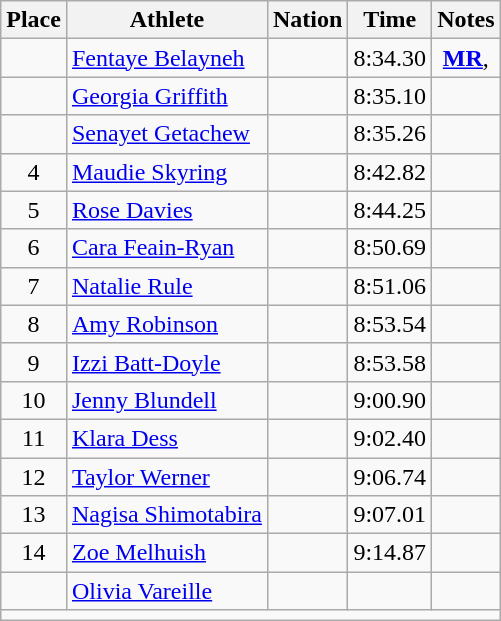<table class="wikitable mw-datatable sortable" style="text-align:center;">
<tr>
<th scope="col">Place</th>
<th scope="col">Athlete</th>
<th scope="col">Nation</th>
<th scope="col">Time</th>
<th scope="col">Notes</th>
</tr>
<tr>
<td></td>
<td align="left"><a href='#'>Fentaye Belayneh</a></td>
<td align="left"></td>
<td>8:34.30</td>
<td><strong><a href='#'>MR</a></strong>, </td>
</tr>
<tr>
<td></td>
<td align="left"><a href='#'>Georgia Griffith</a></td>
<td align="left"></td>
<td>8:35.10</td>
<td></td>
</tr>
<tr>
<td></td>
<td align="left"><a href='#'>Senayet Getachew</a></td>
<td align="left"></td>
<td>8:35.26</td>
<td></td>
</tr>
<tr>
<td>4</td>
<td align="left"><a href='#'>Maudie Skyring</a></td>
<td align="left"></td>
<td>8:42.82</td>
<td></td>
</tr>
<tr>
<td>5</td>
<td align="left"><a href='#'>Rose Davies</a></td>
<td align="left"></td>
<td>8:44.25</td>
<td></td>
</tr>
<tr>
<td>6</td>
<td align="left"><a href='#'>Cara Feain-Ryan</a></td>
<td align="left"></td>
<td>8:50.69</td>
<td></td>
</tr>
<tr>
<td>7</td>
<td align="left"><a href='#'>Natalie Rule</a></td>
<td align="left"></td>
<td>8:51.06</td>
<td></td>
</tr>
<tr>
<td>8</td>
<td align="left"><a href='#'>Amy Robinson</a></td>
<td align="left"></td>
<td>8:53.54</td>
<td></td>
</tr>
<tr>
<td>9</td>
<td align="left"><a href='#'>Izzi Batt-Doyle</a></td>
<td align="left"></td>
<td>8:53.58</td>
<td></td>
</tr>
<tr>
<td>10</td>
<td align="left"><a href='#'>Jenny Blundell</a></td>
<td align="left"></td>
<td>9:00.90</td>
<td></td>
</tr>
<tr>
<td>11</td>
<td align="left"><a href='#'>Klara Dess</a></td>
<td align="left"></td>
<td>9:02.40</td>
<td></td>
</tr>
<tr>
<td>12</td>
<td align="left"><a href='#'>Taylor Werner</a></td>
<td align="left"></td>
<td>9:06.74</td>
<td></td>
</tr>
<tr>
<td>13</td>
<td align="left"><a href='#'>Nagisa Shimotabira</a></td>
<td align="left"></td>
<td>9:07.01</td>
<td></td>
</tr>
<tr>
<td>14</td>
<td align="left"><a href='#'>Zoe Melhuish</a></td>
<td align="left"></td>
<td>9:14.87</td>
<td></td>
</tr>
<tr>
<td></td>
<td align="left"><a href='#'>Olivia Vareille</a></td>
<td align="left"></td>
<td></td>
<td></td>
</tr>
<tr class="sortbottom">
<td colspan="5"></td>
</tr>
</table>
